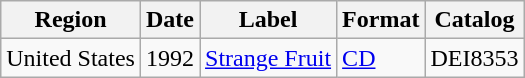<table class="wikitable">
<tr>
<th>Region</th>
<th>Date</th>
<th>Label</th>
<th>Format</th>
<th>Catalog</th>
</tr>
<tr>
<td>United States</td>
<td>1992</td>
<td><a href='#'>Strange Fruit</a></td>
<td><a href='#'>CD</a></td>
<td>DEI8353</td>
</tr>
</table>
